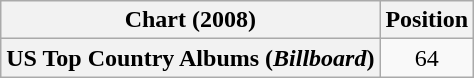<table class="wikitable plainrowheaders" style="text-align:center">
<tr>
<th scope="col">Chart (2008)</th>
<th scope="col">Position</th>
</tr>
<tr>
<th scope="row">US Top Country Albums (<em>Billboard</em>)</th>
<td>64</td>
</tr>
</table>
